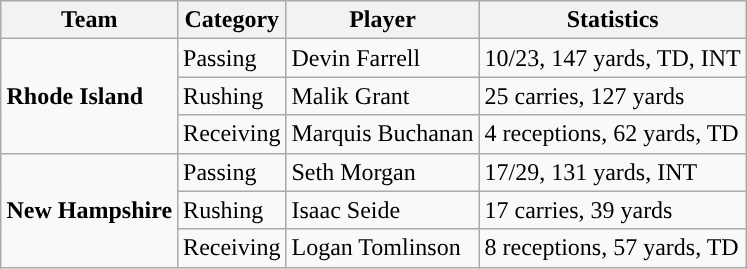<table class="wikitable" style="float: right;">
<tr>
<th>Team</th>
<th>Category</th>
<th>Player</th>
<th>Statistics</th>
</tr>
<tr>
<td rowspan=3><strong>Rhode Island</strong></td>
<td>Passing</td>
<td>Devin Farrell</td>
<td>10/23, 147 yards, TD, INT</td>
</tr>
<tr>
<td>Rushing</td>
<td>Malik Grant</td>
<td>25 carries, 127 yards</td>
</tr>
<tr>
<td>Receiving</td>
<td>Marquis Buchanan</td>
<td>4 receptions, 62 yards, TD</td>
</tr>
<tr>
<td rowspan=3><strong>New Hampshire</strong></td>
<td>Passing</td>
<td>Seth Morgan</td>
<td>17/29, 131 yards, INT</td>
</tr>
<tr>
<td>Rushing</td>
<td>Isaac Seide</td>
<td>17 carries, 39 yards</td>
</tr>
<tr>
<td>Receiving</td>
<td>Logan Tomlinson</td>
<td>8 receptions, 57 yards, TD</td>
</tr>
</table>
